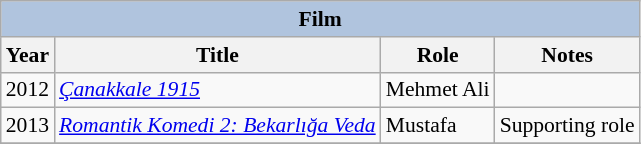<table class="wikitable" style="font-size: 90%;">
<tr>
<th colspan="4" style="background:LightSteelBlue">Film</th>
</tr>
<tr>
<th>Year</th>
<th>Title</th>
<th>Role</th>
<th>Notes</th>
</tr>
<tr>
<td>2012</td>
<td><em><a href='#'>Çanakkale 1915</a></em></td>
<td>Mehmet Ali</td>
<td></td>
</tr>
<tr>
<td>2013</td>
<td><em><a href='#'>Romantik Komedi 2: Bekarlığa Veda</a></em></td>
<td>Mustafa</td>
<td>Supporting role</td>
</tr>
<tr>
</tr>
</table>
